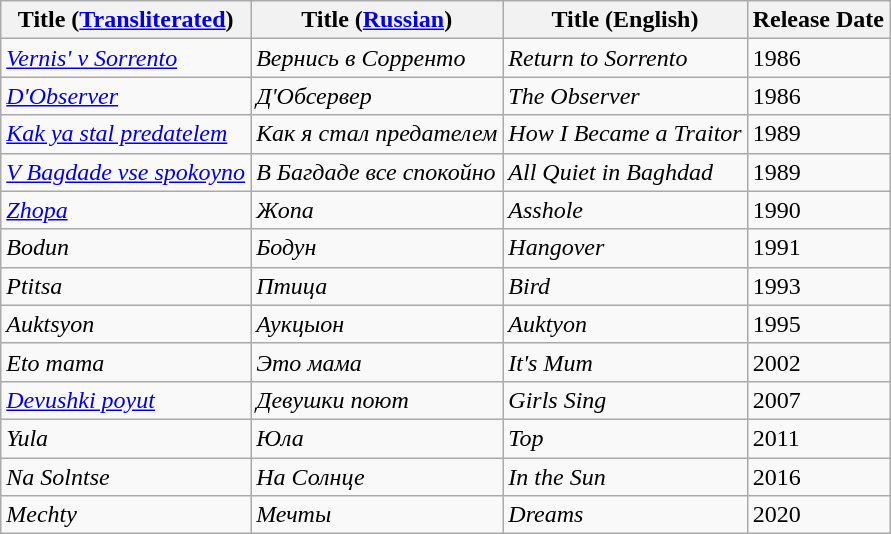<table class="wikitable">
<tr>
<th>Title (<a href='#'>Transliterated</a>)</th>
<th>Title (<a href='#'>Russian</a>)</th>
<th>Title (English)</th>
<th>Release Date</th>
</tr>
<tr>
<td><em><a href='#'>Vernis' v Sorrento</a></em></td>
<td><em>Вернись в Сорренто</em></td>
<td><em>Return to Sorrento</em></td>
<td>1986</td>
</tr>
<tr>
<td><em><a href='#'>D'Observer</a></em></td>
<td><em>Д'Обсервер</em></td>
<td><em>The Observer</em></td>
<td>1986</td>
</tr>
<tr>
<td><em><a href='#'>Kak ya stal predatelem</a></em></td>
<td><em>Как я стал предателем</em></td>
<td><em>How I Became a Traitor</em></td>
<td>1989</td>
</tr>
<tr>
<td><em><a href='#'>V Bagdade vse spokoyno</a></em></td>
<td><em>В Багдаде все спокойно</em></td>
<td><em>All Quiet in Baghdad</em></td>
<td>1989</td>
</tr>
<tr>
<td><em><a href='#'>Zhopa</a></em></td>
<td><em>Жопа</em></td>
<td><em>Asshole</em></td>
<td>1990</td>
</tr>
<tr>
<td><em>Bodun</em></td>
<td><em>Бодун</em></td>
<td><em>Hangover</em></td>
<td>1991</td>
</tr>
<tr>
<td><em>Ptitsa</em></td>
<td><em>Птица</em></td>
<td><em>Bird</em></td>
<td>1993</td>
</tr>
<tr>
<td><em>Auktsyon</em></td>
<td><em>Аукцыон</em></td>
<td><em>Auktyon</em></td>
<td>1995</td>
</tr>
<tr>
<td><em>Eto mama</em></td>
<td><em>Это мама</em></td>
<td><em>It's Mum</em></td>
<td>2002</td>
</tr>
<tr>
<td><em><a href='#'>Devushki poyut</a></em></td>
<td><em>Девушки поют</em></td>
<td><em>Girls Sing</em></td>
<td>2007</td>
</tr>
<tr>
<td><em>Yula</em></td>
<td><em>Юла</em></td>
<td><em>Top</em></td>
<td>2011</td>
</tr>
<tr>
<td><em>Na Solntse</em></td>
<td><em>На Солнце</em></td>
<td><em>In the Sun</em></td>
<td>2016</td>
</tr>
<tr>
<td><em>Mechty</em></td>
<td><em>Мечты</em></td>
<td><em>Dreams</em></td>
<td>2020</td>
</tr>
</table>
